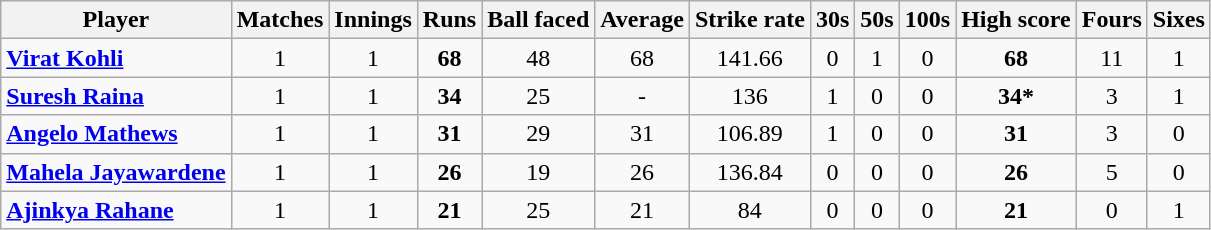<table class="wikitable" style="text-align:center">
<tr>
<th scope="col">Player</th>
<th scope="col">Matches</th>
<th scope="col">Innings</th>
<th scope="col">Runs</th>
<th scope="col">Ball faced</th>
<th scope="col">Average</th>
<th scope="col">Strike rate</th>
<th scope="col">30s</th>
<th scope="col">50s</th>
<th scope="col">100s</th>
<th scope="col">High score</th>
<th scope="col">Fours</th>
<th scope="col">Sixes</th>
</tr>
<tr>
<td align="left"><strong> <a href='#'>Virat Kohli</a></strong></td>
<td>1</td>
<td>1</td>
<td><strong>68</strong></td>
<td>48</td>
<td>68</td>
<td>141.66</td>
<td>0</td>
<td>1</td>
<td>0</td>
<td><strong>68</strong></td>
<td>11</td>
<td>1</td>
</tr>
<tr>
<td align="left"><strong> <a href='#'>Suresh Raina</a></strong></td>
<td>1</td>
<td>1</td>
<td><strong>34</strong></td>
<td>25</td>
<td>-</td>
<td>136</td>
<td>1</td>
<td>0</td>
<td>0</td>
<td><strong>34*</strong></td>
<td>3</td>
<td>1</td>
</tr>
<tr>
<td align="left"><strong> <a href='#'>Angelo Mathews</a></strong></td>
<td>1</td>
<td>1</td>
<td><strong>31</strong></td>
<td>29</td>
<td>31</td>
<td>106.89</td>
<td>1</td>
<td>0</td>
<td>0</td>
<td><strong>31</strong></td>
<td>3</td>
<td>0</td>
</tr>
<tr>
<td align="left"><strong> <a href='#'>Mahela Jayawardene</a></strong></td>
<td>1</td>
<td>1</td>
<td><strong>26</strong></td>
<td>19</td>
<td>26</td>
<td>136.84</td>
<td>0</td>
<td>0</td>
<td>0</td>
<td><strong>26</strong></td>
<td>5</td>
<td>0</td>
</tr>
<tr>
<td align="left"><strong> <a href='#'>Ajinkya Rahane</a></strong></td>
<td>1</td>
<td>1</td>
<td><strong>21</strong></td>
<td>25</td>
<td>21</td>
<td>84</td>
<td>0</td>
<td>0</td>
<td>0</td>
<td><strong>21</strong></td>
<td>0</td>
<td>1</td>
</tr>
</table>
